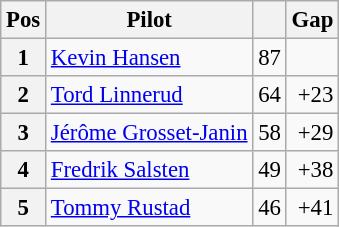<table class="wikitable" style="font-size: 95%;">
<tr>
<th>Pos</th>
<th>Pilot</th>
<th></th>
<th>Gap</th>
</tr>
<tr>
<th>1</th>
<td> <a href='#'>Kevin Hansen</a></td>
<td align="right">87</td>
<td align="right"></td>
</tr>
<tr>
<th>2</th>
<td> <a href='#'>Tord Linnerud</a></td>
<td align="right">64</td>
<td align="right">+23</td>
</tr>
<tr>
<th>3</th>
<td> <a href='#'>Jérôme Grosset-Janin</a></td>
<td align="right">58</td>
<td align="right">+29</td>
</tr>
<tr>
<th>4</th>
<td> <a href='#'>Fredrik Salsten</a></td>
<td align="right">49</td>
<td align="right">+38</td>
</tr>
<tr>
<th>5</th>
<td> <a href='#'>Tommy Rustad</a></td>
<td align="right">46</td>
<td align="right">+41</td>
</tr>
</table>
